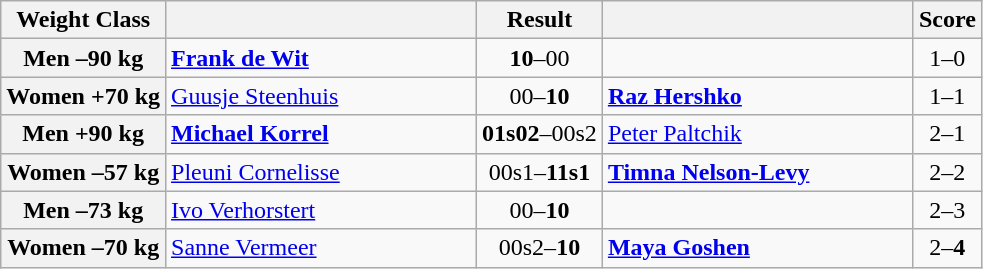<table class="wikitable">
<tr>
<th>Weight Class</th>
<th style="width: 200px;"></th>
<th>Result</th>
<th style="width: 200px;"></th>
<th>Score</th>
</tr>
<tr>
<th>Men –90 kg</th>
<td><strong><a href='#'>Frank de Wit</a></strong></td>
<td align=center><strong>10</strong>–00</td>
<td></td>
<td align=center>1–0</td>
</tr>
<tr>
<th>Women +70 kg</th>
<td><a href='#'>Guusje Steenhuis</a></td>
<td align=center>00–<strong>10</strong></td>
<td><strong><a href='#'>Raz Hershko</a></strong></td>
<td align=center>1–1</td>
</tr>
<tr>
<th>Men +90 kg</th>
<td><strong><a href='#'>Michael Korrel</a></strong></td>
<td align=center><strong>01s02</strong>–00s2</td>
<td><a href='#'>Peter Paltchik</a></td>
<td align=center>2–1</td>
</tr>
<tr>
<th>Women –57 kg</th>
<td><a href='#'>Pleuni Cornelisse</a></td>
<td align=center>00s1–<strong>11s1</strong></td>
<td><strong><a href='#'>Timna Nelson-Levy</a></strong></td>
<td align=center>2–2</td>
</tr>
<tr>
<th>Men –73 kg</th>
<td><a href='#'>Ivo Verhorstert</a></td>
<td align=center>00–<strong>10</strong></td>
<td><strong></strong></td>
<td align=center>2–3</td>
</tr>
<tr>
<th>Women –70 kg</th>
<td><a href='#'>Sanne Vermeer</a></td>
<td align=center>00s2–<strong>10</strong></td>
<td><strong><a href='#'>Maya Goshen</a></strong></td>
<td align=center>2–<strong>4</strong></td>
</tr>
</table>
